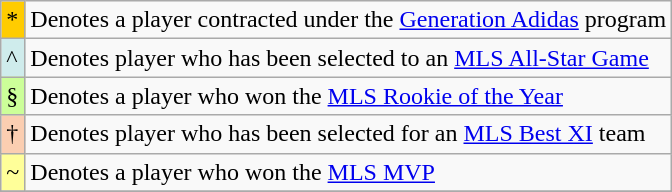<table class="wikitable">
<tr>
<td style="background:#FFCC00">*</td>
<td>Denotes a player contracted under the <a href='#'>Generation Adidas</a> program</td>
</tr>
<tr>
<td style="background:#CFECEC">^</td>
<td>Denotes player who has been selected to an <a href='#'>MLS All-Star Game</a></td>
</tr>
<tr>
<td style="background:#CCFF99">§</td>
<td>Denotes a player who won the <a href='#'>MLS Rookie of the Year</a></td>
</tr>
<tr>
<td style="background: #FBCEB1">†</td>
<td>Denotes player who has been selected for an <a href='#'>MLS Best XI</a> team</td>
</tr>
<tr>
<td style="background:#FFFF99">~</td>
<td>Denotes a player who won the <a href='#'>MLS MVP</a></td>
</tr>
<tr>
</tr>
</table>
